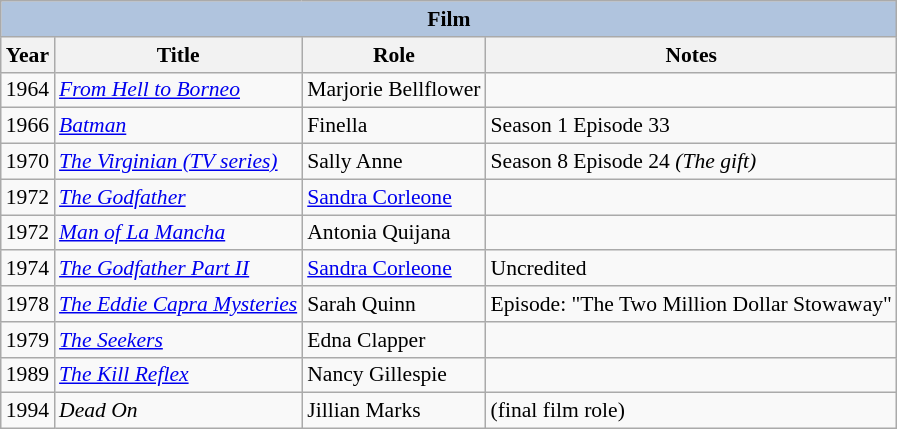<table class="wikitable" style="font-size: 90%;">
<tr>
<th colspan="4" style="background: LightSteelBlue;">Film</th>
</tr>
<tr>
<th>Year</th>
<th>Title</th>
<th>Role</th>
<th>Notes</th>
</tr>
<tr>
<td>1964</td>
<td><em><a href='#'>From Hell to Borneo</a></em></td>
<td>Marjorie Bellflower</td>
<td></td>
</tr>
<tr>
<td>1966</td>
<td><em><a href='#'>Batman</a></em></td>
<td>Finella</td>
<td>Season 1 Episode 33</td>
</tr>
<tr>
<td>1970</td>
<td><em><a href='#'>The Virginian (TV series)</a></em></td>
<td>Sally Anne</td>
<td>Season 8 Episode 24 <em>(The gift)</em></td>
</tr>
<tr>
<td>1972</td>
<td><em><a href='#'>The Godfather</a></em></td>
<td><a href='#'>Sandra Corleone</a></td>
<td></td>
</tr>
<tr>
<td>1972</td>
<td><em><a href='#'>Man of La Mancha</a></em></td>
<td>Antonia Quijana</td>
<td></td>
</tr>
<tr>
<td>1974</td>
<td><em><a href='#'>The Godfather Part II</a></em></td>
<td><a href='#'>Sandra Corleone</a></td>
<td>Uncredited</td>
</tr>
<tr>
<td>1978</td>
<td><em><a href='#'>The Eddie Capra Mysteries</a></em></td>
<td>Sarah Quinn</td>
<td>Episode: "The Two Million Dollar Stowaway"</td>
</tr>
<tr>
<td>1979</td>
<td><em><a href='#'>The Seekers</a></em></td>
<td>Edna Clapper</td>
<td></td>
</tr>
<tr>
<td>1989</td>
<td><em><a href='#'>The Kill Reflex</a></em></td>
<td>Nancy Gillespie</td>
<td></td>
</tr>
<tr>
<td>1994</td>
<td><em>Dead On</em></td>
<td>Jillian Marks</td>
<td>(final film role)</td>
</tr>
</table>
